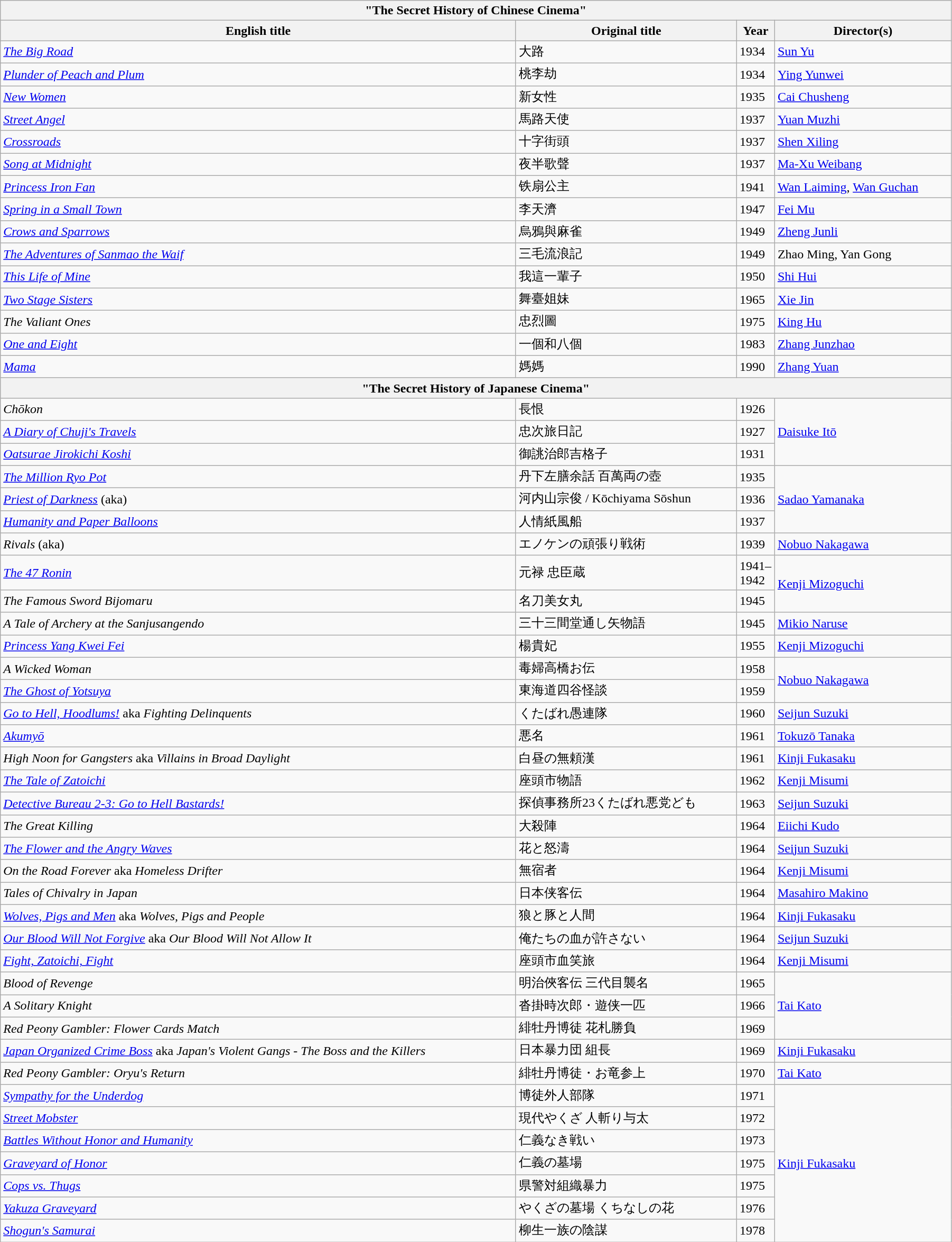<table class="wikitable" style="width:95%; margin-bottom:0px">
<tr>
<th colspan=4>"The Secret History of Chinese Cinema"</th>
</tr>
<tr>
<th>English title</th>
<th>Original title</th>
<th width="4%">Year</th>
<th>Director(s)</th>
</tr>
<tr>
<td data-sort-value="Big"><em><a href='#'>The Big Road</a></em></td>
<td>大路</td>
<td>1934</td>
<td><a href='#'>Sun Yu</a></td>
</tr>
<tr>
<td><em><a href='#'>Plunder of Peach and Plum</a></em></td>
<td>桃李劫</td>
<td>1934</td>
<td><a href='#'>Ying Yunwei</a></td>
</tr>
<tr>
<td><em><a href='#'>New Women</a></em></td>
<td>新女性</td>
<td>1935</td>
<td><a href='#'>Cai Chusheng</a></td>
</tr>
<tr>
<td><em><a href='#'>Street Angel</a></em></td>
<td>馬路天使</td>
<td>1937</td>
<td><a href='#'>Yuan Muzhi</a></td>
</tr>
<tr>
<td><em><a href='#'>Crossroads</a></em></td>
<td>十字街頭</td>
<td>1937</td>
<td><a href='#'>Shen Xiling</a></td>
</tr>
<tr>
<td><em><a href='#'>Song at Midnight</a></em></td>
<td>夜半歌聲</td>
<td>1937</td>
<td><a href='#'>Ma-Xu Weibang</a></td>
</tr>
<tr>
<td><em><a href='#'>Princess Iron Fan</a></em></td>
<td>铁扇公主</td>
<td>1941</td>
<td><a href='#'>Wan Laiming</a>, <a href='#'>Wan Guchan</a></td>
</tr>
<tr>
<td><em><a href='#'>Spring in a Small Town</a></em></td>
<td>李天濟</td>
<td>1947</td>
<td><a href='#'>Fei Mu</a></td>
</tr>
<tr>
<td><em><a href='#'>Crows and Sparrows</a></em></td>
<td>烏鴉與麻雀</td>
<td>1949</td>
<td><a href='#'>Zheng Junli</a></td>
</tr>
<tr>
<td><em><a href='#'>The Adventures of Sanmao the Waif</a></em></td>
<td>三毛流浪記</td>
<td>1949</td>
<td>Zhao Ming, Yan Gong</td>
</tr>
<tr>
<td><em><a href='#'>This Life of Mine</a></em></td>
<td>我這一輩子</td>
<td>1950</td>
<td><a href='#'>Shi Hui</a></td>
</tr>
<tr>
<td><em><a href='#'>Two Stage Sisters</a></em></td>
<td>舞臺姐妹</td>
<td>1965</td>
<td><a href='#'>Xie Jin</a></td>
</tr>
<tr>
<td data-sort-value="Zhonglie"><em>The Valiant Ones</em></td>
<td>忠烈圖</td>
<td>1975</td>
<td><a href='#'>King Hu</a></td>
</tr>
<tr>
<td><em><a href='#'>One and Eight</a></em></td>
<td>一個和八個</td>
<td>1983</td>
<td><a href='#'>Zhang Junzhao</a></td>
</tr>
<tr>
<td><em><a href='#'>Mama</a></em></td>
<td>媽媽</td>
<td>1990</td>
<td><a href='#'>Zhang Yuan</a></td>
</tr>
<tr>
<th colspan="4">"The Secret History of Japanese Cinema"</th>
</tr>
<tr>
<td><em>Chōkon</em></td>
<td>長恨</td>
<td>1926</td>
<td rowspan="3"><a href='#'>Daisuke Itō</a></td>
</tr>
<tr>
<td><em><a href='#'>A Diary of Chuji's Travels</a></em></td>
<td>忠次旅日記</td>
<td>1927</td>
</tr>
<tr>
<td><em><a href='#'>Oatsurae Jirokichi Koshi</a></em></td>
<td>御誂治郎吉格子</td>
<td>1931</td>
</tr>
<tr>
<td><em><a href='#'>The Million Ryo Pot</a></em></td>
<td>丹下左膳余話 百萬両の壺</td>
<td>1935</td>
<td rowspan="3"><a href='#'>Sadao Yamanaka</a></td>
</tr>
<tr>
<td><em><a href='#'>Priest of Darkness</a></em> (aka)</td>
<td>河内山宗俊 / Kōchiyama Sōshun</td>
<td>1936</td>
</tr>
<tr>
<td><em><a href='#'>Humanity and Paper Balloons</a></em></td>
<td>人情紙風船</td>
<td>1937</td>
</tr>
<tr>
<td><em>Rivals</em> (aka)</td>
<td>エノケンの頑張り戦術</td>
<td>1939</td>
<td><a href='#'>Nobuo Nakagawa</a></td>
</tr>
<tr>
<td><em><a href='#'>The 47 Ronin</a></em></td>
<td>元禄 忠臣蔵</td>
<td>1941–1942</td>
<td rowspan="2"><a href='#'>Kenji Mizoguchi</a></td>
</tr>
<tr>
<td><em>The Famous Sword Bijomaru</em></td>
<td>名刀美女丸</td>
<td>1945</td>
</tr>
<tr>
<td><em>A Tale of Archery at the Sanjusangendo</em></td>
<td>三十三間堂通し矢物語</td>
<td>1945</td>
<td><a href='#'>Mikio Naruse</a></td>
</tr>
<tr>
<td><em><a href='#'>Princess Yang Kwei Fei</a></em></td>
<td>楊貴妃</td>
<td>1955</td>
<td><a href='#'>Kenji Mizoguchi</a></td>
</tr>
<tr>
<td><em>A Wicked Woman</em></td>
<td>毒婦高橋お伝</td>
<td>1958</td>
<td rowspan="2"><a href='#'>Nobuo Nakagawa</a></td>
</tr>
<tr>
<td><em><a href='#'>The Ghost of Yotsuya</a></em></td>
<td>東海道四谷怪談</td>
<td>1959</td>
</tr>
<tr>
<td><em><a href='#'>Go to Hell, Hoodlums!</a></em> aka <em>Fighting Delinquents</em></td>
<td>くたばれ愚連隊</td>
<td>1960</td>
<td><a href='#'>Seijun Suzuki</a></td>
</tr>
<tr>
<td><em><a href='#'>Akumyō</a></em></td>
<td>悪名</td>
<td>1961</td>
<td><a href='#'>Tokuzō Tanaka</a></td>
</tr>
<tr>
<td><em>High Noon for Gangsters</em> aka <em>Villains in Broad Daylight</em></td>
<td>白昼の無頼漢</td>
<td>1961</td>
<td><a href='#'>Kinji Fukasaku</a></td>
</tr>
<tr>
<td><em><a href='#'>The Tale of Zatoichi</a></em></td>
<td>座頭市物語</td>
<td>1962</td>
<td><a href='#'>Kenji Misumi</a></td>
</tr>
<tr>
<td><em><a href='#'>Detective Bureau 2-3: Go to Hell Bastards!</a></em></td>
<td>探偵事務所23くたばれ悪党ども</td>
<td>1963</td>
<td><a href='#'>Seijun Suzuki</a></td>
</tr>
<tr>
<td><em>The Great Killing</em></td>
<td>大殺陣</td>
<td>1964</td>
<td><a href='#'>Eiichi Kudo</a></td>
</tr>
<tr>
<td><em><a href='#'>The Flower and the Angry Waves</a></em></td>
<td>花と怒濤</td>
<td>1964</td>
<td><a href='#'>Seijun Suzuki</a></td>
</tr>
<tr>
<td><em>On the Road Forever</em> aka <em>Homeless Drifter</em></td>
<td>無宿者</td>
<td>1964</td>
<td><a href='#'>Kenji Misumi</a></td>
</tr>
<tr>
<td><em>Tales of Chivalry in Japan</em></td>
<td>日本侠客伝</td>
<td>1964</td>
<td><a href='#'>Masahiro Makino</a></td>
</tr>
<tr>
<td><em><a href='#'>Wolves, Pigs and Men</a></em> aka <em>Wolves, Pigs and People</em></td>
<td>狼と豚と人間</td>
<td>1964</td>
<td><a href='#'>Kinji Fukasaku</a></td>
</tr>
<tr>
<td><em><a href='#'>Our Blood Will Not Forgive</a></em> aka <em>Our Blood Will Not Allow It</em></td>
<td>俺たちの血が許さない</td>
<td>1964</td>
<td><a href='#'>Seijun Suzuki</a></td>
</tr>
<tr>
<td><em><a href='#'>Fight, Zatoichi, Fight</a></em></td>
<td>座頭市血笑旅</td>
<td>1964</td>
<td><a href='#'>Kenji Misumi</a></td>
</tr>
<tr>
<td><em>Blood of Revenge</em></td>
<td>明治俠客伝 三代目襲名</td>
<td>1965</td>
<td rowspan="3"><a href='#'>Tai Kato</a></td>
</tr>
<tr>
<td><em>A Solitary Knight</em></td>
<td>沓掛時次郎・遊侠一匹</td>
<td>1966</td>
</tr>
<tr>
<td><em>Red Peony Gambler: Flower Cards Match</em></td>
<td>緋牡丹博徒 花札勝負</td>
<td>1969</td>
</tr>
<tr>
<td><em><a href='#'>Japan Organized Crime Boss</a></em> aka <em>Japan's Violent Gangs - The Boss and the Killers</em></td>
<td>日本暴力団 組長</td>
<td>1969</td>
<td><a href='#'>Kinji Fukasaku</a></td>
</tr>
<tr>
<td><em>Red Peony Gambler: Oryu's Return</em></td>
<td>緋牡丹博徒・お竜参上</td>
<td>1970</td>
<td><a href='#'>Tai Kato</a></td>
</tr>
<tr>
<td><em><a href='#'>Sympathy for the Underdog</a></em></td>
<td>博徒外人部隊</td>
<td>1971</td>
<td rowspan="7"><a href='#'>Kinji Fukasaku</a></td>
</tr>
<tr>
<td><em><a href='#'>Street Mobster</a></em></td>
<td>現代やくざ 人斬り与太</td>
<td>1972</td>
</tr>
<tr>
<td><em><a href='#'>Battles Without Honor and Humanity</a></em></td>
<td>仁義なき戦い</td>
<td>1973</td>
</tr>
<tr>
<td><em><a href='#'>Graveyard of Honor</a></em></td>
<td>仁義の墓場</td>
<td>1975</td>
</tr>
<tr>
<td><em><a href='#'>Cops vs. Thugs</a></em></td>
<td>県警対組織暴力</td>
<td>1975</td>
</tr>
<tr>
<td><em><a href='#'>Yakuza Graveyard</a></em></td>
<td>やくざの墓場 くちなしの花</td>
<td>1976</td>
</tr>
<tr>
<td><em><a href='#'>Shogun's Samurai</a></em></td>
<td>柳生一族の陰謀</td>
<td>1978</td>
</tr>
</table>
